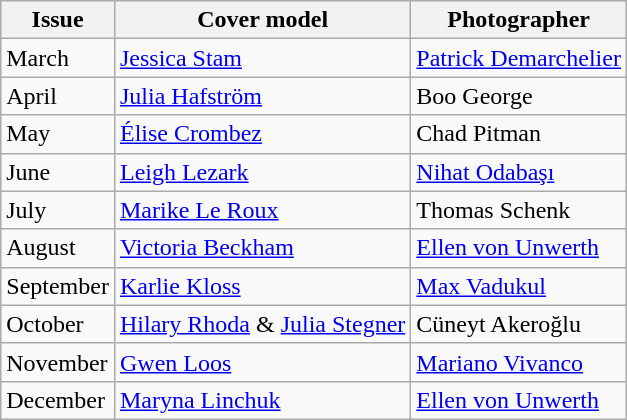<table class="sortable wikitable">
<tr>
<th>Issue</th>
<th>Cover model</th>
<th>Photographer</th>
</tr>
<tr>
<td>March</td>
<td><a href='#'>Jessica Stam</a></td>
<td><a href='#'>Patrick Demarchelier</a></td>
</tr>
<tr>
<td>April</td>
<td><a href='#'>Julia Hafström</a></td>
<td>Boo George</td>
</tr>
<tr>
<td>May</td>
<td><a href='#'>Élise Crombez</a></td>
<td>Chad Pitman</td>
</tr>
<tr>
<td>June</td>
<td><a href='#'>Leigh Lezark</a></td>
<td><a href='#'>Nihat Odabaşı</a></td>
</tr>
<tr>
<td>July</td>
<td><a href='#'>Marike Le Roux</a></td>
<td>Thomas Schenk</td>
</tr>
<tr>
<td>August</td>
<td><a href='#'>Victoria Beckham</a></td>
<td><a href='#'>Ellen von Unwerth</a></td>
</tr>
<tr>
<td>September</td>
<td><a href='#'>Karlie Kloss</a></td>
<td><a href='#'>Max Vadukul</a></td>
</tr>
<tr>
<td>October</td>
<td><a href='#'>Hilary Rhoda</a> & <a href='#'>Julia Stegner</a></td>
<td>Cüneyt Akeroğlu</td>
</tr>
<tr>
<td>November</td>
<td><a href='#'>Gwen Loos</a></td>
<td><a href='#'>Mariano Vivanco</a></td>
</tr>
<tr>
<td>December</td>
<td><a href='#'>Maryna Linchuk</a></td>
<td><a href='#'>Ellen von Unwerth</a></td>
</tr>
</table>
